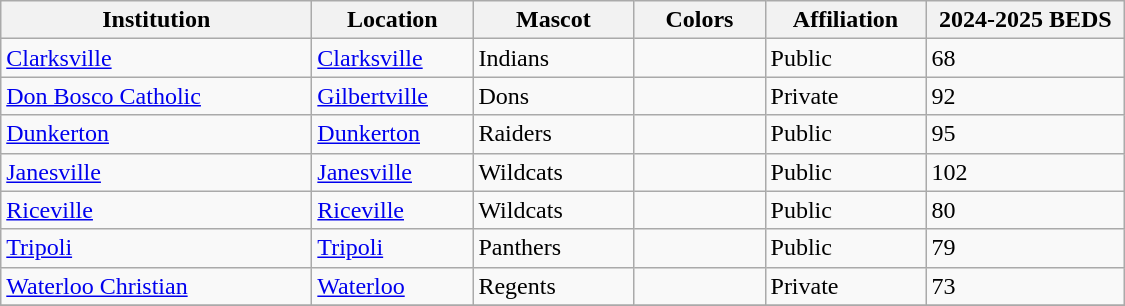<table class="wikitable">
<tr>
<th scope="col" style="width: 200px;">Institution</th>
<th scope="col" style="width: 100px;">Location</th>
<th scope="col" style="width: 100px;">Mascot</th>
<th scope="col" style="width: 80px;">Colors</th>
<th scope="col" style="width: 100px;">Affiliation</th>
<th scope="col" style="width: 125px;">2024-2025 BEDS</th>
</tr>
<tr>
<td><a href='#'>Clarksville</a></td>
<td><a href='#'>Clarksville</a></td>
<td>Indians</td>
<td> </td>
<td>Public</td>
<td>68</td>
</tr>
<tr>
<td><a href='#'>Don Bosco Catholic</a></td>
<td><a href='#'>Gilbertville</a></td>
<td>Dons</td>
<td> </td>
<td>Private</td>
<td>92</td>
</tr>
<tr>
<td><a href='#'>Dunkerton</a></td>
<td><a href='#'>Dunkerton</a></td>
<td>Raiders</td>
<td> </td>
<td>Public</td>
<td>95</td>
</tr>
<tr>
<td><a href='#'>Janesville</a></td>
<td><a href='#'>Janesville</a></td>
<td>Wildcats</td>
<td> </td>
<td>Public</td>
<td>102</td>
</tr>
<tr>
<td><a href='#'>Riceville</a></td>
<td><a href='#'>Riceville</a></td>
<td>Wildcats</td>
<td> </td>
<td>Public</td>
<td>80</td>
</tr>
<tr>
<td><a href='#'>Tripoli</a></td>
<td><a href='#'>Tripoli</a></td>
<td>Panthers</td>
<td> </td>
<td>Public</td>
<td>79</td>
</tr>
<tr>
<td><a href='#'>Waterloo Christian</a></td>
<td><a href='#'>Waterloo</a></td>
<td>Regents</td>
<td> </td>
<td>Private</td>
<td>73</td>
</tr>
<tr>
</tr>
</table>
